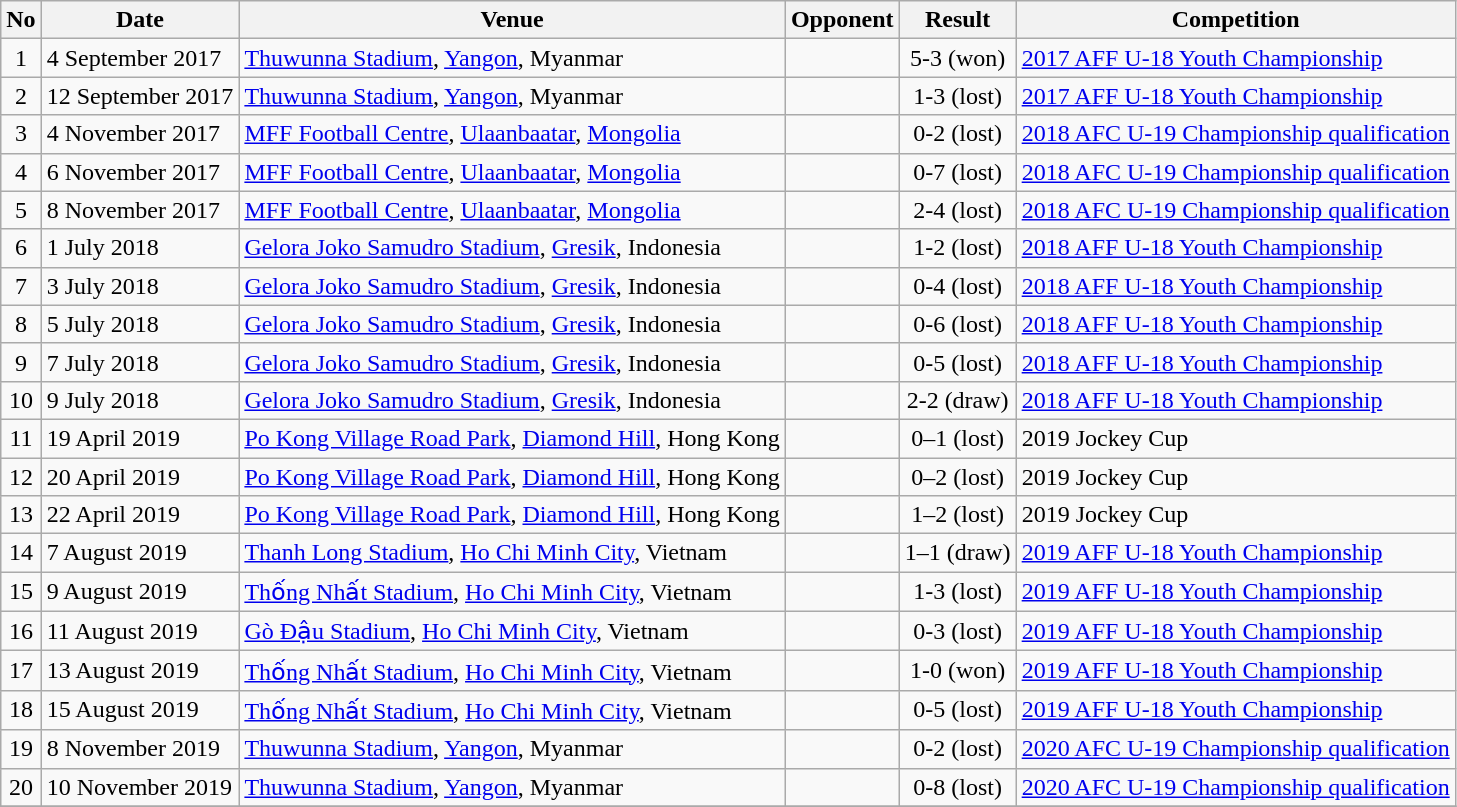<table class="wikitable">
<tr>
<th>No</th>
<th>Date</th>
<th>Venue</th>
<th>Opponent</th>
<th>Result</th>
<th>Competition</th>
</tr>
<tr>
<td align=center>1</td>
<td>4 September 2017</td>
<td><a href='#'>Thuwunna Stadium</a>, <a href='#'>Yangon</a>, Myanmar</td>
<td></td>
<td align=center>5-3 (won)</td>
<td><a href='#'>2017 AFF U-18 Youth Championship</a></td>
</tr>
<tr>
<td align=center>2</td>
<td>12 September 2017</td>
<td><a href='#'>Thuwunna Stadium</a>, <a href='#'>Yangon</a>, Myanmar</td>
<td></td>
<td align=center>1-3 (lost)</td>
<td><a href='#'>2017 AFF U-18 Youth Championship</a></td>
</tr>
<tr>
<td align=center>3</td>
<td>4 November 2017</td>
<td><a href='#'>MFF Football Centre</a>, <a href='#'>Ulaanbaatar</a>, <a href='#'>Mongolia</a></td>
<td></td>
<td align=center>0-2 (lost)</td>
<td><a href='#'>2018 AFC U-19 Championship qualification</a></td>
</tr>
<tr>
<td align=center>4</td>
<td>6 November 2017</td>
<td><a href='#'>MFF Football Centre</a>, <a href='#'>Ulaanbaatar</a>, <a href='#'>Mongolia</a></td>
<td></td>
<td align=center>0-7 (lost)</td>
<td><a href='#'>2018 AFC U-19 Championship qualification</a></td>
</tr>
<tr>
<td align=center>5</td>
<td>8 November 2017</td>
<td><a href='#'>MFF Football Centre</a>, <a href='#'>Ulaanbaatar</a>, <a href='#'>Mongolia</a></td>
<td></td>
<td align=center>2-4 (lost)</td>
<td><a href='#'>2018 AFC U-19 Championship qualification</a></td>
</tr>
<tr>
<td align=center>6</td>
<td>1 July 2018</td>
<td><a href='#'>Gelora Joko Samudro Stadium</a>, <a href='#'>Gresik</a>, Indonesia</td>
<td></td>
<td align=center>1-2 (lost)</td>
<td><a href='#'>2018 AFF U-18 Youth Championship</a></td>
</tr>
<tr>
<td align=center>7</td>
<td>3 July 2018</td>
<td><a href='#'>Gelora Joko Samudro Stadium</a>, <a href='#'>Gresik</a>, Indonesia</td>
<td></td>
<td align=center>0-4 (lost)</td>
<td><a href='#'>2018 AFF U-18 Youth Championship</a></td>
</tr>
<tr>
<td align=center>8</td>
<td>5 July 2018</td>
<td><a href='#'>Gelora Joko Samudro Stadium</a>, <a href='#'>Gresik</a>, Indonesia</td>
<td></td>
<td align=center>0-6 (lost)</td>
<td><a href='#'>2018 AFF U-18 Youth Championship</a></td>
</tr>
<tr>
<td align=center>9</td>
<td>7 July 2018</td>
<td><a href='#'>Gelora Joko Samudro Stadium</a>, <a href='#'>Gresik</a>, Indonesia</td>
<td></td>
<td align=center>0-5 (lost)</td>
<td><a href='#'>2018 AFF U-18 Youth Championship</a></td>
</tr>
<tr>
<td align=center>10</td>
<td>9 July 2018</td>
<td><a href='#'>Gelora Joko Samudro Stadium</a>, <a href='#'>Gresik</a>, Indonesia</td>
<td></td>
<td align=center>2-2 (draw)</td>
<td><a href='#'>2018 AFF U-18 Youth Championship</a></td>
</tr>
<tr>
<td align=center>11</td>
<td>19 April 2019</td>
<td><a href='#'>Po Kong Village Road Park</a>, <a href='#'>Diamond Hill</a>, Hong Kong</td>
<td></td>
<td align=center>0–1 (lost)</td>
<td>2019 Jockey Cup</td>
</tr>
<tr>
<td align=center>12</td>
<td>20 April 2019</td>
<td><a href='#'>Po Kong Village Road Park</a>, <a href='#'>Diamond Hill</a>, Hong Kong</td>
<td></td>
<td align=center>0–2 (lost)</td>
<td>2019 Jockey Cup</td>
</tr>
<tr>
<td align=center>13</td>
<td>22 April 2019</td>
<td><a href='#'>Po Kong Village Road Park</a>, <a href='#'>Diamond Hill</a>, Hong Kong</td>
<td></td>
<td align=center>1–2 (lost)</td>
<td>2019 Jockey Cup</td>
</tr>
<tr>
<td align=center>14</td>
<td>7 August 2019</td>
<td><a href='#'>Thanh Long Stadium</a>, <a href='#'>Ho Chi Minh City</a>, Vietnam</td>
<td></td>
<td align=center>1–1 (draw)</td>
<td><a href='#'>2019 AFF U-18 Youth Championship</a></td>
</tr>
<tr>
<td align=center>15</td>
<td>9 August 2019</td>
<td><a href='#'>Thống Nhất Stadium</a>, <a href='#'>Ho Chi Minh City</a>, Vietnam</td>
<td></td>
<td align=center>1-3 (lost)</td>
<td><a href='#'>2019 AFF U-18 Youth Championship</a></td>
</tr>
<tr>
<td align=center>16</td>
<td>11 August 2019</td>
<td><a href='#'>Gò Đậu Stadium</a>, <a href='#'>Ho Chi Minh City</a>, Vietnam</td>
<td></td>
<td align=center>0-3 (lost)</td>
<td><a href='#'>2019 AFF U-18 Youth Championship</a></td>
</tr>
<tr>
<td align=center>17</td>
<td>13 August 2019</td>
<td><a href='#'>Thống Nhất Stadium</a>, <a href='#'>Ho Chi Minh City</a>, Vietnam</td>
<td></td>
<td align=center>1-0 (won)</td>
<td><a href='#'>2019 AFF U-18 Youth Championship</a></td>
</tr>
<tr>
<td align=center>18</td>
<td>15 August 2019</td>
<td><a href='#'>Thống Nhất Stadium</a>, <a href='#'>Ho Chi Minh City</a>, Vietnam</td>
<td></td>
<td align=center>0-5 (lost)</td>
<td><a href='#'>2019 AFF U-18 Youth Championship</a></td>
</tr>
<tr>
<td align=center>19</td>
<td>8 November 2019</td>
<td><a href='#'>Thuwunna Stadium</a>, <a href='#'>Yangon</a>, Myanmar</td>
<td></td>
<td align=center>0-2 (lost)</td>
<td><a href='#'>2020 AFC U-19 Championship qualification</a></td>
</tr>
<tr>
<td align=center>20</td>
<td>10 November 2019</td>
<td><a href='#'>Thuwunna Stadium</a>, <a href='#'>Yangon</a>, Myanmar</td>
<td></td>
<td align=center>0-8 (lost)</td>
<td><a href='#'>2020 AFC U-19 Championship qualification</a></td>
</tr>
<tr>
</tr>
</table>
